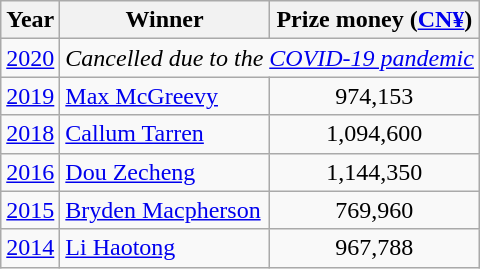<table class=wikitable>
<tr>
<th>Year</th>
<th>Winner</th>
<th>Prize money (<a href='#'>CN¥</a>)</th>
</tr>
<tr>
<td><a href='#'>2020</a></td>
<td colspan=2 align=center><em>Cancelled due to the <a href='#'>COVID-19 pandemic</a></em></td>
</tr>
<tr>
<td><a href='#'>2019</a></td>
<td> <a href='#'>Max McGreevy</a></td>
<td align=center>974,153</td>
</tr>
<tr>
<td><a href='#'>2018</a></td>
<td> <a href='#'>Callum Tarren</a></td>
<td align=center>1,094,600</td>
</tr>
<tr>
<td><a href='#'>2016</a></td>
<td> <a href='#'>Dou Zecheng</a></td>
<td align=center>1,144,350</td>
</tr>
<tr>
<td><a href='#'>2015</a></td>
<td> <a href='#'>Bryden Macpherson</a></td>
<td align=center>769,960</td>
</tr>
<tr>
<td><a href='#'>2014</a></td>
<td> <a href='#'>Li Haotong</a></td>
<td align=center>967,788</td>
</tr>
</table>
